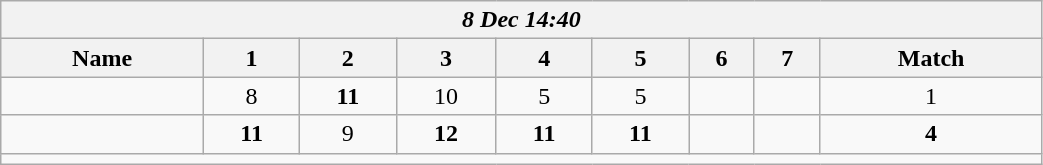<table class=wikitable style="text-align:center; width: 55%">
<tr>
<th colspan=17><em> 8 Dec 14:40</em></th>
</tr>
<tr>
<th>Name</th>
<th>1</th>
<th>2</th>
<th>3</th>
<th>4</th>
<th>5</th>
<th>6</th>
<th>7</th>
<th>Match</th>
</tr>
<tr>
<td style="text-align:left;"></td>
<td>8</td>
<td><strong>11</strong></td>
<td>10</td>
<td>5</td>
<td>5</td>
<td></td>
<td></td>
<td>1</td>
</tr>
<tr>
<td style="text-align:left;"><strong></strong></td>
<td><strong>11</strong></td>
<td>9</td>
<td><strong>12</strong></td>
<td><strong>11</strong></td>
<td><strong>11</strong></td>
<td></td>
<td></td>
<td><strong>4</strong></td>
</tr>
<tr>
<td colspan=17></td>
</tr>
</table>
